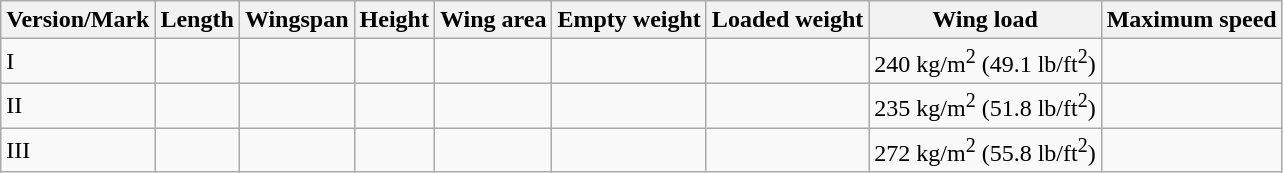<table class="wikitable sortable">
<tr>
<th scope="col">Version/Mark</th>
<th scope="col">Length</th>
<th scope="col">Wingspan</th>
<th scope="col">Height</th>
<th scope="col">Wing area</th>
<th scope="col">Empty weight</th>
<th scope="col">Loaded weight</th>
<th scope="col">Wing load</th>
<th scope="col">Maximum speed</th>
</tr>
<tr>
<td>I</td>
<td></td>
<td></td>
<td></td>
<td></td>
<td></td>
<td></td>
<td>240 kg/m<sup>2</sup> (49.1 lb/ft<sup>2</sup>)</td>
<td></td>
</tr>
<tr>
<td>II</td>
<td></td>
<td></td>
<td></td>
<td></td>
<td></td>
<td></td>
<td>235 kg/m<sup>2</sup> (51.8 lb/ft<sup>2</sup>)</td>
<td></td>
</tr>
<tr>
<td>III</td>
<td></td>
<td></td>
<td></td>
<td></td>
<td></td>
<td></td>
<td>272 kg/m<sup>2</sup> (55.8 lb/ft<sup>2</sup>)</td>
<td></td>
</tr>
</table>
